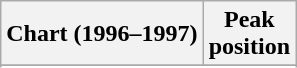<table class="wikitable sortable">
<tr>
<th align="left">Chart (1996–1997)</th>
<th align="center">Peak<br>position</th>
</tr>
<tr>
</tr>
<tr>
</tr>
</table>
